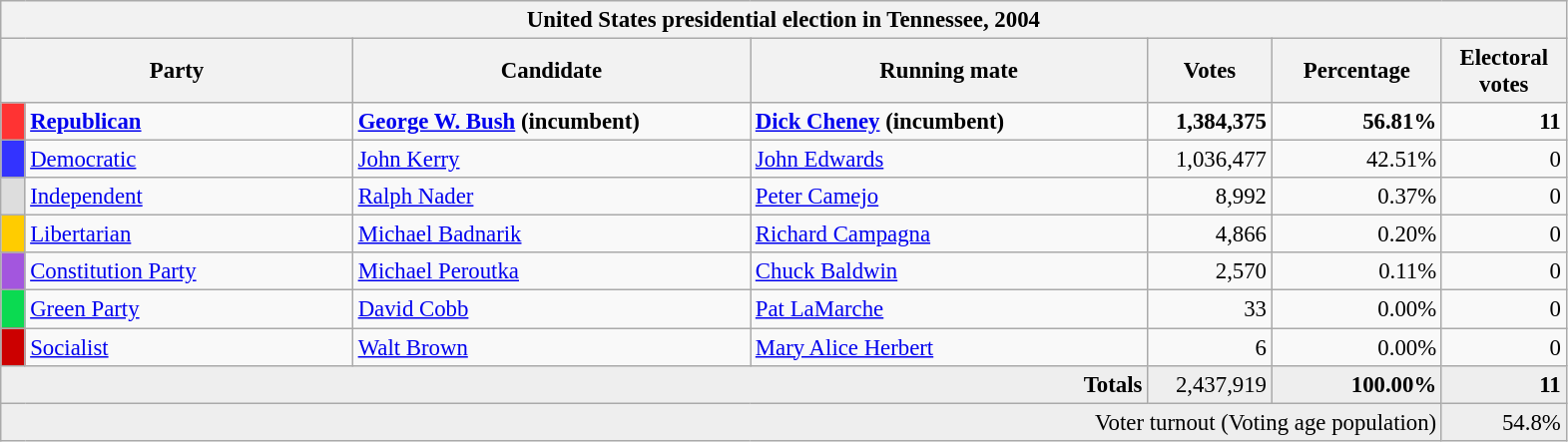<table class="wikitable" style="font-size: 95%;">
<tr>
<th colspan="7">United States presidential election in Tennessee, 2004</th>
</tr>
<tr>
<th colspan="2" style="width: 15em">Party</th>
<th style="width: 17em">Candidate</th>
<th style="width: 17em">Running mate</th>
<th style="width: 5em">Votes</th>
<th style="width: 7em">Percentage</th>
<th style="width: 5em">Electoral votes</th>
</tr>
<tr>
<th style="background-color:#FF3333; width: 3px"></th>
<td style="width: 130px"><strong><a href='#'>Republican</a></strong></td>
<td><strong><a href='#'>George W. Bush</a></strong> <strong>(incumbent)</strong></td>
<td><strong><a href='#'>Dick Cheney</a></strong> <strong>(incumbent)</strong></td>
<td align="right"><strong>1,384,375</strong></td>
<td align="right"><strong>56.81%</strong></td>
<td align="right"><strong>11</strong></td>
</tr>
<tr>
<th style="background-color:#3333FF; width: 3px"></th>
<td style="width: 130px"><a href='#'>Democratic</a></td>
<td><a href='#'>John Kerry</a></td>
<td><a href='#'>John Edwards</a></td>
<td align="right">1,036,477</td>
<td align="right">42.51%</td>
<td align="right">0</td>
</tr>
<tr>
<th style="background-color:#DDDDDD; width: 3px"></th>
<td style="width: 130px"><a href='#'>Independent</a></td>
<td><a href='#'>Ralph Nader</a></td>
<td><a href='#'>Peter Camejo</a></td>
<td align="right">8,992</td>
<td align="right">0.37%</td>
<td align="right">0</td>
</tr>
<tr>
<th style="background-color:#FFCC00; width: 3px"></th>
<td style="width: 130px"><a href='#'>Libertarian</a></td>
<td><a href='#'>Michael Badnarik</a></td>
<td><a href='#'>Richard Campagna</a></td>
<td align="right">4,866</td>
<td align="right">0.20%</td>
<td align="right">0</td>
</tr>
<tr>
<th style="background-color:#A356DE; width: 3px"></th>
<td style="width: 130px"><a href='#'>Constitution Party</a></td>
<td><a href='#'>Michael Peroutka</a></td>
<td><a href='#'>Chuck Baldwin</a></td>
<td align="right">2,570</td>
<td align="right">0.11%</td>
<td align="right">0</td>
</tr>
<tr>
<th style="background-color:#0BDA51; width: 3px"></th>
<td style="width: 130px"><a href='#'>Green Party</a></td>
<td><a href='#'>David Cobb</a></td>
<td><a href='#'>Pat LaMarche</a></td>
<td align="right">33</td>
<td align="right">0.00%</td>
<td align="right">0</td>
</tr>
<tr>
<th style="background-color:#CC0000; width: 3px"></th>
<td style="width: 130px"><a href='#'>Socialist</a></td>
<td><a href='#'>Walt Brown</a></td>
<td><a href='#'>Mary Alice Herbert</a></td>
<td align="right">6</td>
<td align="right">0.00%</td>
<td align="right">0</td>
</tr>
<tr bgcolor="#EEEEEE">
<td colspan="4" align="right"><strong>Totals</strong></td>
<td align="right">2,437,919</td>
<td align="right"><strong>100.00%</strong></td>
<td align="right"><strong>11</strong></td>
</tr>
<tr bgcolor="#EEEEEE">
<td colspan="6" align="right">Voter turnout (Voting age population)</td>
<td colspan="1" align="right">54.8%</td>
</tr>
</table>
